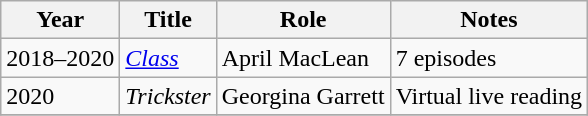<table class="wikitable">
<tr>
<th>Year</th>
<th>Title</th>
<th>Role</th>
<th>Notes</th>
</tr>
<tr>
<td>2018–2020</td>
<td><em><a href='#'>Class</a></em></td>
<td>April MacLean</td>
<td>7 episodes</td>
</tr>
<tr>
<td>2020</td>
<td><em>Trickster</em></td>
<td>Georgina Garrett</td>
<td>Virtual live reading</td>
</tr>
<tr>
</tr>
</table>
